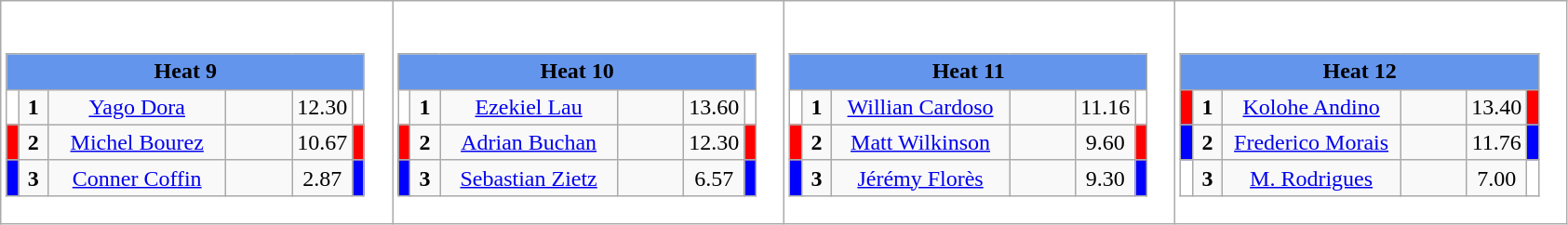<table class="wikitable" style="background:#fff;">
<tr>
<td><div><br><table class="wikitable">
<tr>
<td colspan="6"  style="text-align:center; background:#6495ed;"><strong>Heat 9</strong></td>
</tr>
<tr>
<td style="width:01px; background: #fff;"></td>
<td style="width:14px; text-align:center;"><strong>1</strong></td>
<td style="width:120px; text-align:center;"><a href='#'>Yago Dora</a></td>
<td style="width:40px; text-align:center;"></td>
<td style="width:20px; text-align:center;">12.30</td>
<td style="width:01px; background: #fff;"></td>
</tr>
<tr>
<td style="width:01px; background: #f00;"></td>
<td style="width:14px; text-align:center;"><strong>2</strong></td>
<td style="width:120px; text-align:center;"><a href='#'>Michel Bourez</a></td>
<td style="width:40px; text-align:center;"></td>
<td style="width:20px; text-align:center;">10.67</td>
<td style="width:01px; background: #f00;"></td>
</tr>
<tr>
<td style="width:01px; background: #00f;"></td>
<td style="width:14px; text-align:center;"><strong>3</strong></td>
<td style="width:120px; text-align:center;"><a href='#'>Conner Coffin</a></td>
<td style="width:40px; text-align:center;"></td>
<td style="width:20px; text-align:center;">2.87</td>
<td style="width:01px; background: #00f;"></td>
</tr>
</table>
</div></td>
<td><div><br><table class="wikitable">
<tr>
<td colspan="6"  style="text-align:center; background:#6495ed;"><strong>Heat 10</strong></td>
</tr>
<tr>
<td style="width:01px; background: #fff;"></td>
<td style="width:14px; text-align:center;"><strong>1</strong></td>
<td style="width:120px; text-align:center;"><a href='#'>Ezekiel Lau</a></td>
<td style="width:40px; text-align:center;"></td>
<td style="width:20px; text-align:center;">13.60</td>
<td style="width:01px; background: #fff;"></td>
</tr>
<tr>
<td style="width:01px; background: #f00;"></td>
<td style="width:14px; text-align:center;"><strong>2</strong></td>
<td style="width:120px; text-align:center;"><a href='#'>Adrian Buchan</a></td>
<td style="width:40px; text-align:center;"></td>
<td style="width:20px; text-align:center;">12.30</td>
<td style="width:01px; background: #f00;"></td>
</tr>
<tr>
<td style="width:01px; background: #00f;"></td>
<td style="width:14px; text-align:center;"><strong>3</strong></td>
<td style="width:120px; text-align:center;"><a href='#'>Sebastian Zietz</a></td>
<td style="width:40px; text-align:center;"></td>
<td style="width:20px; text-align:center;">6.57</td>
<td style="width:01px; background: #00f;"></td>
</tr>
</table>
</div></td>
<td><div><br><table class="wikitable">
<tr>
<td colspan="6"  style="text-align:center; background:#6495ed;"><strong>Heat 11</strong></td>
</tr>
<tr>
<td style="width:01px; background: #fff;"></td>
<td style="width:14px; text-align:center;"><strong>1</strong></td>
<td style="width:120px; text-align:center;"><a href='#'>Willian Cardoso</a></td>
<td style="width:40px; text-align:center;"></td>
<td style="width:20px; text-align:center;">11.16</td>
<td style="width:01px; background: #fff;"></td>
</tr>
<tr>
<td style="width:01px; background: #f00;"></td>
<td style="width:14px; text-align:center;"><strong>2</strong></td>
<td style="width:120px; text-align:center;"><a href='#'>Matt Wilkinson</a></td>
<td style="width:40px; text-align:center;"></td>
<td style="width:20px; text-align:center;">9.60</td>
<td style="width:01px; background: #f00;"></td>
</tr>
<tr>
<td style="width:01px; background: #00f;"></td>
<td style="width:14px; text-align:center;"><strong>3</strong></td>
<td style="width:120px; text-align:center;"><a href='#'>Jérémy Florès</a></td>
<td style="width:40px; text-align:center;"></td>
<td style="width:20px; text-align:center;">9.30</td>
<td style="width:01px; background: #00f;"></td>
</tr>
</table>
</div></td>
<td><div><br><table class="wikitable">
<tr>
<td colspan="6"  style="text-align:center; background:#6495ed;"><strong>Heat 12</strong></td>
</tr>
<tr>
<td style="width:01px; background: #f00;"></td>
<td style="width:14px; text-align:center;"><strong>1</strong></td>
<td style="width:120px; text-align:center;"><a href='#'>Kolohe Andino</a></td>
<td style="width:40px; text-align:center;"></td>
<td style="width:20px; text-align:center;">13.40</td>
<td style="width:01px; background: #f00;"></td>
</tr>
<tr>
<td style="width:01px; background: #00f;"></td>
<td style="width:14px; text-align:center;"><strong>2</strong></td>
<td style="width:120px; text-align:center;"><a href='#'>Frederico Morais</a></td>
<td style="width:40px; text-align:center;"></td>
<td style="width:20px; text-align:center;">11.76</td>
<td style="width:01px; background: #00f;"></td>
</tr>
<tr>
<td style="width:01px; background: #fff;"></td>
<td style="width:14px; text-align:center;"><strong>3</strong></td>
<td style="width:120px; text-align:center;"><a href='#'>M. Rodrigues</a></td>
<td style="width:40px; text-align:center;"></td>
<td style="width:20px; text-align:center;">7.00</td>
<td style="width:01px; background: #fff;"></td>
</tr>
</table>
</div></td>
</tr>
</table>
